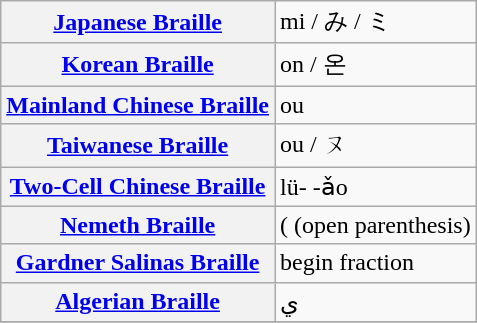<table class="wikitable">
<tr>
<th align=left><a href='#'>Japanese Braille</a></th>
<td>mi / み / ミ </td>
</tr>
<tr>
<th align=left><a href='#'>Korean Braille</a></th>
<td>on / 온 </td>
</tr>
<tr>
<th align=left><a href='#'>Mainland Chinese Braille</a></th>
<td>ou </td>
</tr>
<tr>
<th align=left><a href='#'>Taiwanese Braille</a></th>
<td>ou / ㄡ</td>
</tr>
<tr>
<th align=left><a href='#'>Two-Cell Chinese Braille</a></th>
<td>lü- -ǎo</td>
</tr>
<tr>
<th align=left><a href='#'>Nemeth Braille</a></th>
<td>( (open parenthesis) </td>
</tr>
<tr>
<th align=left><a href='#'>Gardner Salinas Braille</a></th>
<td>begin fraction </td>
</tr>
<tr>
<th align=left><a href='#'>Algerian Braille</a></th>
<td>ي ‎</td>
</tr>
<tr>
</tr>
</table>
